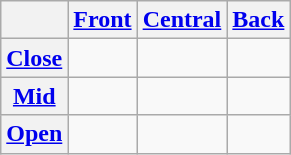<table class="wikitable" style="text-align: center">
<tr>
<th></th>
<th><a href='#'>Front</a></th>
<th><a href='#'>Central</a></th>
<th><a href='#'>Back</a></th>
</tr>
<tr>
<th><a href='#'>Close</a></th>
<td></td>
<td></td>
<td></td>
</tr>
<tr>
<th><a href='#'>Mid</a></th>
<td></td>
<td></td>
<td></td>
</tr>
<tr>
<th><a href='#'>Open</a></th>
<td></td>
<td></td>
<td></td>
</tr>
</table>
